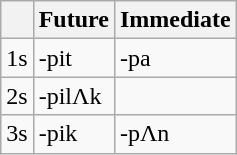<table class="wikitable">
<tr>
<th></th>
<th>Future</th>
<th>Immediate</th>
</tr>
<tr>
<td>1s</td>
<td>-pit</td>
<td>-pa</td>
</tr>
<tr>
<td>2s</td>
<td>-pilΛk</td>
<td></td>
</tr>
<tr>
<td>3s</td>
<td>-pik</td>
<td>-pΛn</td>
</tr>
</table>
